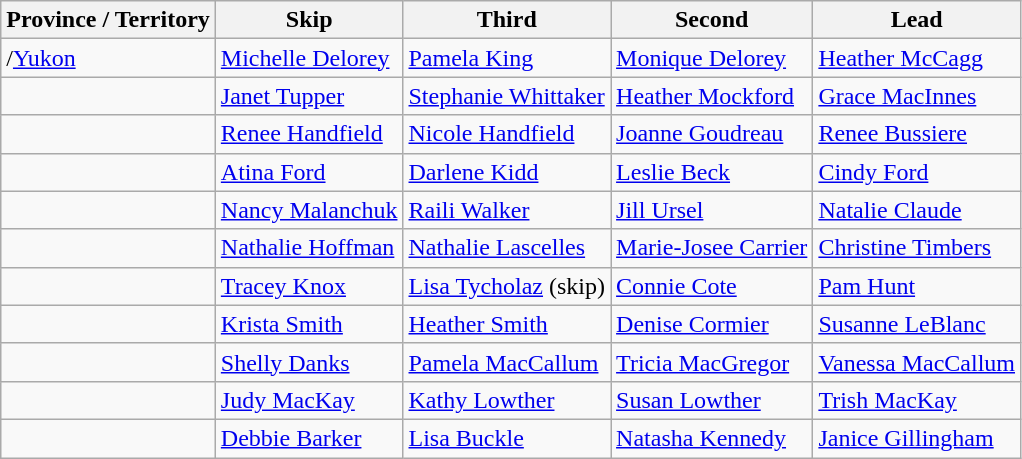<table class="wikitable">
<tr>
<th>Province / Territory</th>
<th>Skip</th>
<th>Third</th>
<th>Second</th>
<th>Lead</th>
</tr>
<tr>
<td>/<a href='#'>Yukon</a></td>
<td><a href='#'>Michelle Delorey</a></td>
<td><a href='#'>Pamela King</a></td>
<td><a href='#'>Monique Delorey</a></td>
<td><a href='#'>Heather McCagg</a></td>
</tr>
<tr>
<td></td>
<td><a href='#'>Janet Tupper</a></td>
<td><a href='#'>Stephanie Whittaker</a></td>
<td><a href='#'>Heather Mockford</a></td>
<td><a href='#'>Grace MacInnes</a></td>
</tr>
<tr>
<td></td>
<td><a href='#'>Renee Handfield</a></td>
<td><a href='#'>Nicole Handfield</a></td>
<td><a href='#'>Joanne Goudreau</a></td>
<td><a href='#'>Renee Bussiere</a></td>
</tr>
<tr>
<td></td>
<td><a href='#'>Atina Ford</a></td>
<td><a href='#'>Darlene Kidd</a></td>
<td><a href='#'>Leslie Beck</a></td>
<td><a href='#'>Cindy Ford</a></td>
</tr>
<tr>
<td></td>
<td><a href='#'>Nancy Malanchuk</a></td>
<td><a href='#'>Raili Walker</a></td>
<td><a href='#'>Jill Ursel</a></td>
<td><a href='#'>Natalie Claude</a></td>
</tr>
<tr>
<td></td>
<td><a href='#'>Nathalie Hoffman</a></td>
<td><a href='#'>Nathalie Lascelles</a></td>
<td><a href='#'>Marie-Josee Carrier</a></td>
<td><a href='#'>Christine Timbers</a></td>
</tr>
<tr>
<td></td>
<td><a href='#'>Tracey Knox</a></td>
<td><a href='#'>Lisa Tycholaz</a> (skip)</td>
<td><a href='#'>Connie Cote</a></td>
<td><a href='#'>Pam Hunt</a></td>
</tr>
<tr>
<td></td>
<td><a href='#'>Krista Smith</a></td>
<td><a href='#'>Heather Smith</a></td>
<td><a href='#'>Denise Cormier</a></td>
<td><a href='#'>Susanne LeBlanc</a></td>
</tr>
<tr>
<td></td>
<td><a href='#'>Shelly Danks</a></td>
<td><a href='#'>Pamela MacCallum</a></td>
<td><a href='#'>Tricia MacGregor</a></td>
<td><a href='#'>Vanessa MacCallum</a></td>
</tr>
<tr>
<td></td>
<td><a href='#'>Judy MacKay</a></td>
<td><a href='#'>Kathy Lowther</a></td>
<td><a href='#'>Susan Lowther</a></td>
<td><a href='#'>Trish MacKay</a></td>
</tr>
<tr>
<td></td>
<td><a href='#'>Debbie Barker</a></td>
<td><a href='#'>Lisa Buckle</a></td>
<td><a href='#'>Natasha Kennedy</a></td>
<td><a href='#'>Janice Gillingham</a></td>
</tr>
</table>
